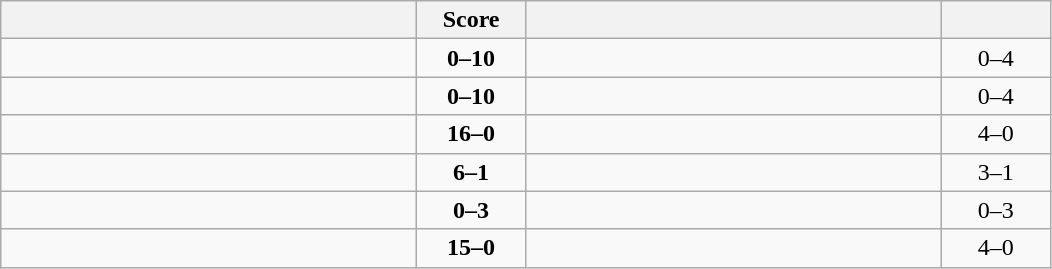<table class="wikitable" style="text-align: center; ">
<tr>
<th align="right" width="270"></th>
<th width="65">Score</th>
<th align="left" width="270"></th>
<th width="65"></th>
</tr>
<tr>
<td align="left"></td>
<td><strong>0–10</strong></td>
<td align="left"><strong></strong></td>
<td>0–4 <strong></strong></td>
</tr>
<tr>
<td align="left"></td>
<td><strong>0–10</strong></td>
<td align="left"><strong></strong></td>
<td>0–4 <strong></strong></td>
</tr>
<tr>
<td align="left"><strong></strong></td>
<td><strong>16–0</strong></td>
<td align="left"></td>
<td>4–0 <strong></strong></td>
</tr>
<tr>
<td align="left"><strong></strong></td>
<td><strong>6–1</strong></td>
<td align="left"></td>
<td>3–1 <strong></strong></td>
</tr>
<tr>
<td align="left"></td>
<td><strong>0–3</strong></td>
<td align="left"><strong></strong></td>
<td>0–3 <strong></strong></td>
</tr>
<tr>
<td align="left"><strong></strong></td>
<td><strong>15–0</strong></td>
<td align="left"></td>
<td>4–0 <strong></strong></td>
</tr>
</table>
